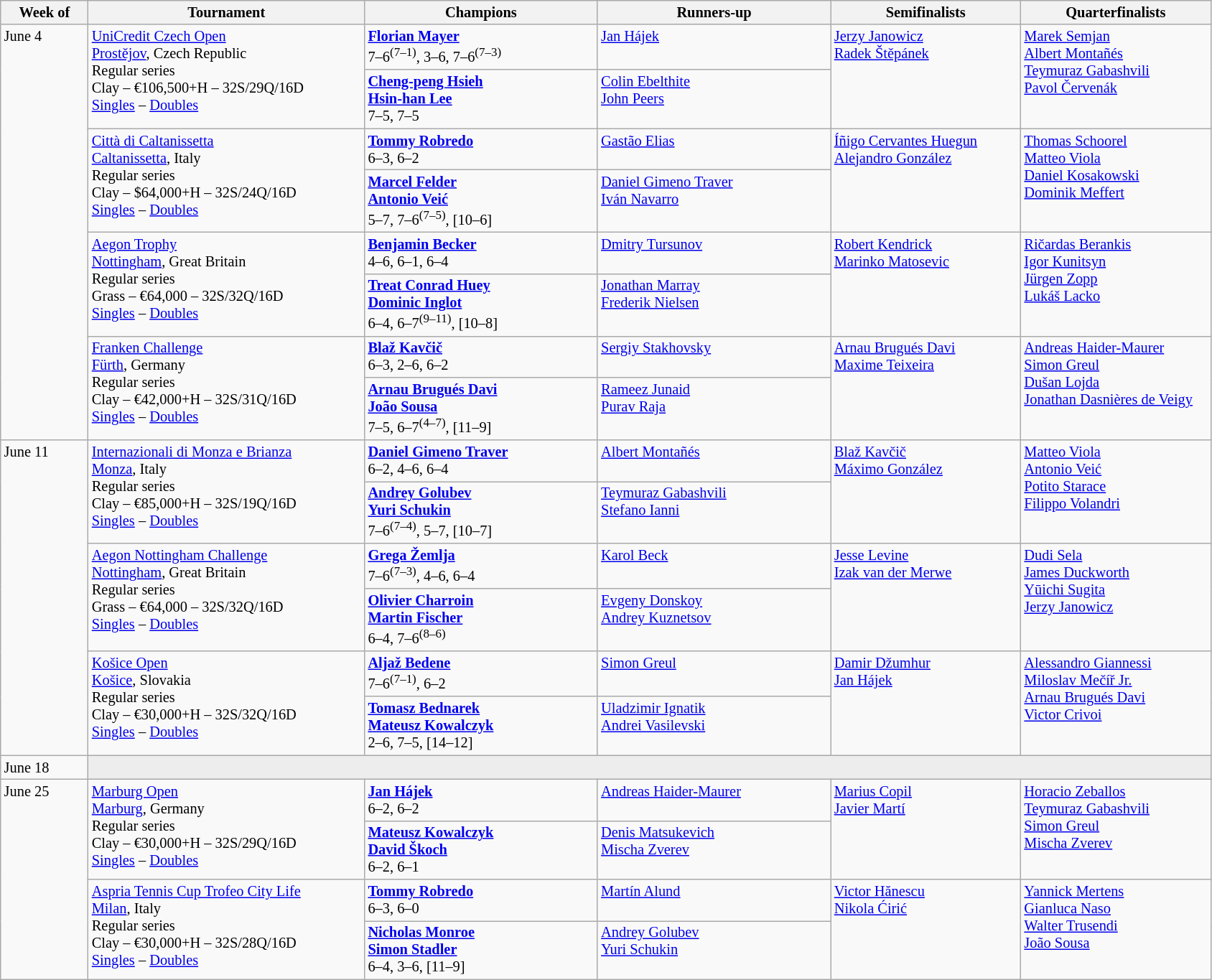<table class=wikitable style=font-size:85%;>
<tr>
<th width=75>Week of</th>
<th width=250>Tournament</th>
<th width=210>Champions</th>
<th width=210>Runners-up</th>
<th width=170>Semifinalists</th>
<th width=170>Quarterfinalists</th>
</tr>
<tr valign=top>
<td rowspan=8>June 4</td>
<td rowspan=2><a href='#'>UniCredit Czech Open</a><br> <a href='#'>Prostějov</a>, Czech Republic<br>Regular series<br>Clay – €106,500+H – 32S/29Q/16D<br><a href='#'>Singles</a> – <a href='#'>Doubles</a></td>
<td> <strong><a href='#'>Florian Mayer</a></strong><br>7–6<sup>(7–1)</sup>, 3–6, 7–6<sup>(7–3)</sup></td>
<td> <a href='#'>Jan Hájek</a></td>
<td rowspan=2> <a href='#'>Jerzy Janowicz</a><br> <a href='#'>Radek Štěpánek</a></td>
<td rowspan=2> <a href='#'>Marek Semjan</a><br> <a href='#'>Albert Montañés</a><br> <a href='#'>Teymuraz Gabashvili</a><br> <a href='#'>Pavol Červenák</a></td>
</tr>
<tr valign=top>
<td> <strong><a href='#'>Cheng-peng Hsieh</a></strong><br> <strong><a href='#'>Hsin-han Lee</a></strong><br>7–5, 7–5</td>
<td><a href='#'>Colin Ebelthite</a><br> <a href='#'>John Peers</a></td>
</tr>
<tr valign=top>
<td rowspan=2><a href='#'>Città di Caltanissetta</a><br> <a href='#'>Caltanissetta</a>, Italy<br>Regular series<br>Clay – $64,000+H – 32S/24Q/16D<br><a href='#'>Singles</a> – <a href='#'>Doubles</a></td>
<td> <strong><a href='#'>Tommy Robredo</a></strong><br>6–3, 6–2</td>
<td> <a href='#'>Gastão Elias</a></td>
<td rowspan=2> <a href='#'>Íñigo Cervantes Huegun</a><br> <a href='#'>Alejandro González</a></td>
<td rowspan=2> <a href='#'>Thomas Schoorel</a><br> <a href='#'>Matteo Viola</a><br> <a href='#'>Daniel Kosakowski</a><br> <a href='#'>Dominik Meffert</a></td>
</tr>
<tr valign=top>
<td> <strong><a href='#'>Marcel Felder</a></strong><br> <strong><a href='#'>Antonio Veić</a></strong><br>5–7, 7–6<sup>(7–5)</sup>, [10–6]</td>
<td> <a href='#'>Daniel Gimeno Traver</a><br> <a href='#'>Iván Navarro</a></td>
</tr>
<tr valign=top>
<td rowspan=2><a href='#'>Aegon Trophy</a><br> <a href='#'>Nottingham</a>, Great Britain<br>Regular series<br>Grass – €64,000 – 32S/32Q/16D<br><a href='#'>Singles</a> – <a href='#'>Doubles</a></td>
<td> <strong><a href='#'>Benjamin Becker</a></strong><br>4–6, 6–1, 6–4</td>
<td> <a href='#'>Dmitry Tursunov</a></td>
<td rowspan=2> <a href='#'>Robert Kendrick</a><br> <a href='#'>Marinko Matosevic</a></td>
<td rowspan=2> <a href='#'>Ričardas Berankis</a><br> <a href='#'>Igor Kunitsyn</a><br> <a href='#'>Jürgen Zopp</a><br> <a href='#'>Lukáš Lacko</a></td>
</tr>
<tr valign=top>
<td> <strong><a href='#'>Treat Conrad Huey</a></strong><br> <strong><a href='#'>Dominic Inglot</a></strong><br>6–4, 6–7<sup>(9–11)</sup>, [10–8]</td>
<td> <a href='#'>Jonathan Marray</a><br> <a href='#'>Frederik Nielsen</a></td>
</tr>
<tr valign=top>
<td rowspan=2><a href='#'>Franken Challenge</a><br> <a href='#'>Fürth</a>, Germany<br>Regular series<br>Clay – €42,000+H – 32S/31Q/16D<br><a href='#'>Singles</a> – <a href='#'>Doubles</a></td>
<td> <strong><a href='#'>Blaž Kavčič</a></strong><br>6–3, 2–6, 6–2</td>
<td> <a href='#'>Sergiy Stakhovsky</a></td>
<td rowspan=2> <a href='#'>Arnau Brugués Davi</a><br> <a href='#'>Maxime Teixeira</a></td>
<td rowspan=2> <a href='#'>Andreas Haider-Maurer</a><br> <a href='#'>Simon Greul</a><br> <a href='#'>Dušan Lojda</a><br> <a href='#'>Jonathan Dasnières de Veigy</a></td>
</tr>
<tr valign=top>
<td> <strong><a href='#'>Arnau Brugués Davi</a></strong><br> <strong><a href='#'>João Sousa</a></strong><br>7–5, 6–7<sup>(4–7)</sup>, [11–9]</td>
<td> <a href='#'>Rameez Junaid</a><br> <a href='#'>Purav Raja</a></td>
</tr>
<tr valign=top>
<td rowspan=6>June 11</td>
<td rowspan=2><a href='#'>Internazionali di Monza e Brianza</a><br> <a href='#'>Monza</a>, Italy<br>Regular series<br>Clay – €85,000+H – 32S/19Q/16D<br><a href='#'>Singles</a> – <a href='#'>Doubles</a></td>
<td> <strong><a href='#'>Daniel Gimeno Traver</a></strong><br>6–2, 4–6, 6–4</td>
<td> <a href='#'>Albert Montañés</a></td>
<td rowspan=2> <a href='#'>Blaž Kavčič</a><br> <a href='#'>Máximo González</a></td>
<td rowspan=2> <a href='#'>Matteo Viola</a><br> <a href='#'>Antonio Veić</a><br> <a href='#'>Potito Starace</a><br> <a href='#'>Filippo Volandri</a></td>
</tr>
<tr valign=top>
<td> <strong><a href='#'>Andrey Golubev</a></strong><br> <strong><a href='#'>Yuri Schukin</a></strong><br>7–6<sup>(7–4)</sup>, 5–7, [10–7]</td>
<td> <a href='#'>Teymuraz Gabashvili</a><br> <a href='#'>Stefano Ianni</a></td>
</tr>
<tr valign=top>
<td rowspan=2><a href='#'>Aegon Nottingham Challenge</a><br> <a href='#'>Nottingham</a>, Great Britain<br>Regular series<br>Grass – €64,000 – 32S/32Q/16D<br><a href='#'>Singles</a> – <a href='#'>Doubles</a></td>
<td> <strong><a href='#'>Grega Žemlja</a></strong><br>7–6<sup>(7–3)</sup>, 4–6, 6–4</td>
<td> <a href='#'>Karol Beck</a></td>
<td rowspan=2> <a href='#'>Jesse Levine</a><br> <a href='#'>Izak van der Merwe</a></td>
<td rowspan=2> <a href='#'>Dudi Sela</a><br> <a href='#'>James Duckworth</a><br> <a href='#'>Yūichi Sugita</a><br> <a href='#'>Jerzy Janowicz</a></td>
</tr>
<tr valign=top>
<td> <strong><a href='#'>Olivier Charroin</a></strong><br> <strong><a href='#'>Martin Fischer</a></strong><br>6–4, 7–6<sup>(8–6)</sup></td>
<td> <a href='#'>Evgeny Donskoy</a><br> <a href='#'>Andrey Kuznetsov</a></td>
</tr>
<tr valign=top>
<td rowspan=2><a href='#'>Košice Open</a><br> <a href='#'>Košice</a>, Slovakia<br>Regular series<br>Clay – €30,000+H – 32S/32Q/16D<br><a href='#'>Singles</a> – <a href='#'>Doubles</a></td>
<td> <strong><a href='#'>Aljaž Bedene</a></strong><br>7–6<sup>(7–1)</sup>, 6–2</td>
<td> <a href='#'>Simon Greul</a></td>
<td rowspan=2> <a href='#'>Damir Džumhur</a><br> <a href='#'>Jan Hájek</a></td>
<td rowspan=2> <a href='#'>Alessandro Giannessi</a><br> <a href='#'>Miloslav Mečíř Jr.</a><br> <a href='#'>Arnau Brugués Davi</a><br> <a href='#'>Victor Crivoi</a></td>
</tr>
<tr valign=top>
<td> <strong><a href='#'>Tomasz Bednarek</a></strong><br> <strong><a href='#'>Mateusz Kowalczyk</a></strong><br>2–6, 7–5, [14–12]</td>
<td> <a href='#'>Uladzimir Ignatik</a><br> <a href='#'>Andrei Vasilevski</a></td>
</tr>
<tr valign=top>
<td>June 18</td>
<td colspan=5 bgcolor=ededed></td>
</tr>
<tr valign=top>
<td rowspan=4>June 25</td>
<td rowspan=2><a href='#'>Marburg Open</a><br> <a href='#'>Marburg</a>, Germany<br>Regular series<br>Clay – €30,000+H – 32S/29Q/16D<br><a href='#'>Singles</a> – <a href='#'>Doubles</a></td>
<td> <strong><a href='#'>Jan Hájek</a></strong><br>6–2, 6–2</td>
<td> <a href='#'>Andreas Haider-Maurer</a></td>
<td rowspan=2> <a href='#'>Marius Copil</a><br> <a href='#'>Javier Martí</a></td>
<td rowspan=2> <a href='#'>Horacio Zeballos</a><br> <a href='#'>Teymuraz Gabashvili</a><br> <a href='#'>Simon Greul</a><br> <a href='#'>Mischa Zverev</a></td>
</tr>
<tr valign=top>
<td> <strong><a href='#'>Mateusz Kowalczyk</a></strong><br> <strong><a href='#'>David Škoch</a></strong><br>6–2, 6–1</td>
<td> <a href='#'>Denis Matsukevich</a><br> <a href='#'>Mischa Zverev</a></td>
</tr>
<tr valign=top>
<td rowspan=2><a href='#'>Aspria Tennis Cup Trofeo City Life</a><br> <a href='#'>Milan</a>, Italy<br>Regular series<br>Clay – €30,000+H – 32S/28Q/16D<br><a href='#'>Singles</a> – <a href='#'>Doubles</a></td>
<td> <strong><a href='#'>Tommy Robredo</a></strong><br>6–3, 6–0</td>
<td> <a href='#'>Martín Alund</a></td>
<td rowspan=2> <a href='#'>Victor Hănescu</a><br> <a href='#'>Nikola Ćirić</a></td>
<td rowspan=2> <a href='#'>Yannick Mertens</a><br> <a href='#'>Gianluca Naso</a><br> <a href='#'>Walter Trusendi</a><br> <a href='#'>João Sousa</a></td>
</tr>
<tr valign=top>
<td> <strong><a href='#'>Nicholas Monroe</a></strong><br> <strong><a href='#'>Simon Stadler</a></strong><br>6–4, 3–6, [11–9]</td>
<td> <a href='#'>Andrey Golubev</a><br> <a href='#'>Yuri Schukin</a></td>
</tr>
</table>
